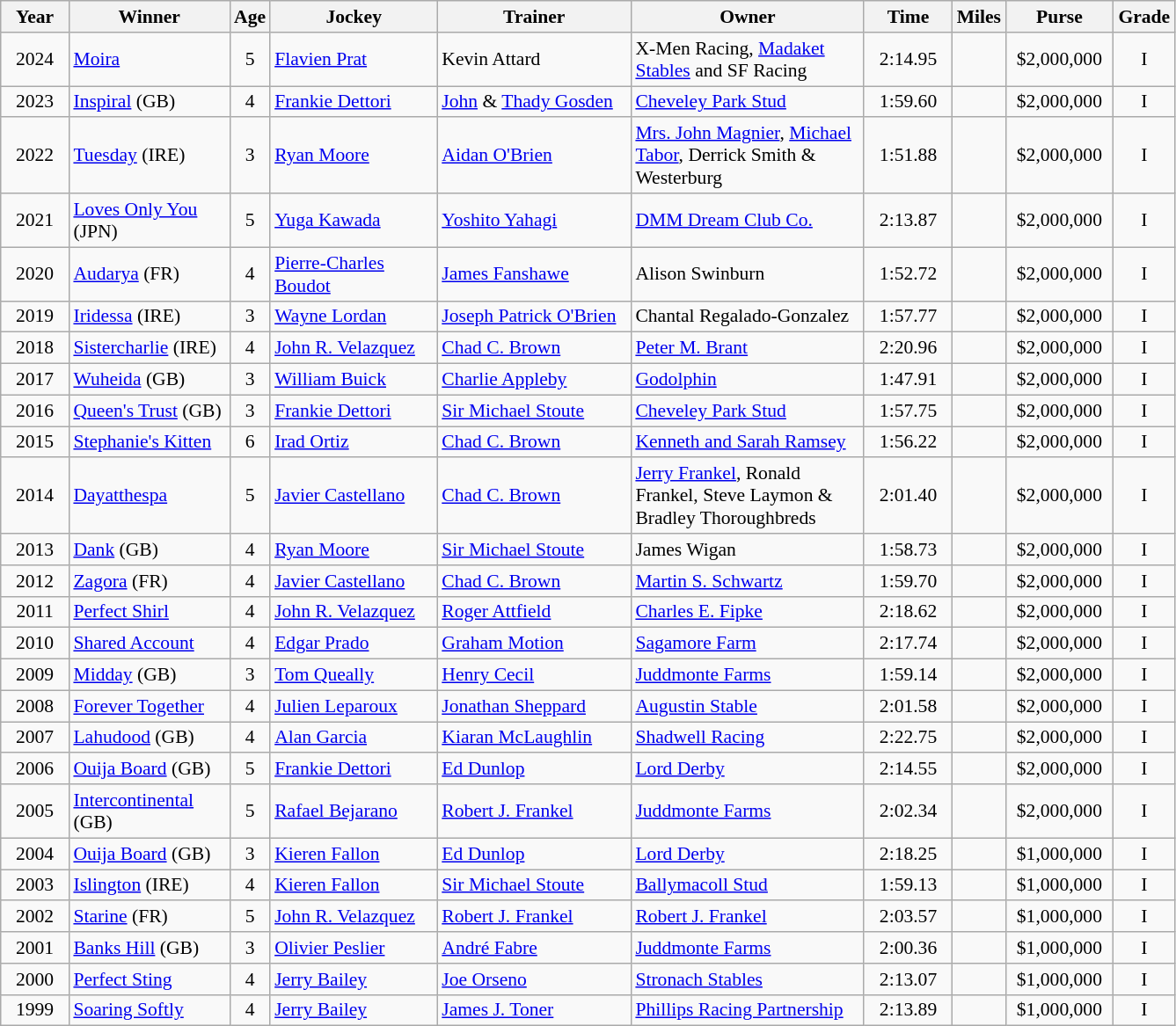<table class="wikitable sortable" style="font-size:90%">
<tr>
<th style="width:45px">Year</th>
<th style="width:115px">Winner</th>
<th>Age</th>
<th style="width:120px">Jockey</th>
<th style="width:140px">Trainer</th>
<th style="width:170px">Owner</th>
<th style="width:60px">Time</th>
<th style="width:20px">Miles</th>
<th style="width:75px">Purse</th>
<th style="width:40px">Grade</th>
</tr>
<tr>
<td align=center>2024</td>
<td><a href='#'>Moira</a></td>
<td align=center>5</td>
<td><a href='#'>Flavien Prat</a></td>
<td>Kevin Attard</td>
<td>X-Men Racing, <a href='#'>Madaket Stables</a>  and SF Racing</td>
<td align=center>2:14.95</td>
<td align=center></td>
<td align=center>$2,000,000</td>
<td align=center>I</td>
</tr>
<tr>
<td align=center>2023</td>
<td><a href='#'>Inspiral</a> (GB)</td>
<td align=center>4</td>
<td><a href='#'>Frankie Dettori</a></td>
<td><a href='#'>John</a> & <a href='#'>Thady Gosden</a></td>
<td><a href='#'>Cheveley Park Stud</a></td>
<td align=center>1:59.60</td>
<td align=center></td>
<td align=center>$2,000,000</td>
<td align=center>I</td>
</tr>
<tr>
<td align=center>2022</td>
<td><a href='#'>Tuesday</a> (IRE)</td>
<td align=center>3</td>
<td><a href='#'>Ryan Moore</a></td>
<td><a href='#'>Aidan O'Brien</a></td>
<td><a href='#'>Mrs. John Magnier</a>, <a href='#'>Michael Tabor</a>, Derrick Smith & Westerburg</td>
<td align=center>1:51.88</td>
<td align=center></td>
<td align=center>$2,000,000</td>
<td align=center>I</td>
</tr>
<tr>
<td align=center>2021</td>
<td><a href='#'>Loves Only You</a> (JPN)</td>
<td align=center>5</td>
<td><a href='#'>Yuga Kawada</a></td>
<td><a href='#'>Yoshito Yahagi</a></td>
<td><a href='#'>DMM Dream Club Co.</a></td>
<td align=center>2:13.87</td>
<td align=center></td>
<td align=center>$2,000,000</td>
<td align=center>I</td>
</tr>
<tr>
<td align=center>2020</td>
<td><a href='#'>Audarya</a> (FR)</td>
<td align=center>4</td>
<td><a href='#'>Pierre-Charles Boudot</a></td>
<td><a href='#'>James Fanshawe</a></td>
<td>Alison Swinburn</td>
<td align=center>1:52.72</td>
<td align=center></td>
<td align=center>$2,000,000</td>
<td align=center>I</td>
</tr>
<tr>
<td align=center>2019</td>
<td><a href='#'>Iridessa</a> (IRE)</td>
<td align=center>3</td>
<td><a href='#'>Wayne Lordan</a></td>
<td><a href='#'>Joseph Patrick O'Brien</a></td>
<td>Chantal Regalado-Gonzalez</td>
<td align=center>1:57.77</td>
<td align=center></td>
<td align=center>$2,000,000</td>
<td align=center>I</td>
</tr>
<tr>
<td align=center>2018</td>
<td><a href='#'>Sistercharlie</a> (IRE)</td>
<td align=center>4</td>
<td><a href='#'>John R. Velazquez</a></td>
<td><a href='#'>Chad C. Brown</a></td>
<td><a href='#'>Peter M. Brant</a></td>
<td align=center>2:20.96</td>
<td align=center></td>
<td align=center>$2,000,000</td>
<td align=center>I</td>
</tr>
<tr>
<td align=center>2017</td>
<td><a href='#'>Wuheida</a> (GB)</td>
<td align=center>3</td>
<td><a href='#'>William Buick</a></td>
<td><a href='#'>Charlie Appleby</a></td>
<td><a href='#'>Godolphin</a></td>
<td align=center>1:47.91</td>
<td align=center></td>
<td align=center>$2,000,000</td>
<td align=center>I</td>
</tr>
<tr>
<td align=center>2016</td>
<td><a href='#'>Queen's Trust</a> (GB)</td>
<td align=center>3</td>
<td><a href='#'>Frankie Dettori</a></td>
<td><a href='#'>Sir Michael Stoute</a></td>
<td><a href='#'>Cheveley Park Stud</a></td>
<td align=center>1:57.75</td>
<td align=center></td>
<td align=center>$2,000,000</td>
<td align=center>I</td>
</tr>
<tr>
<td align=center>2015</td>
<td><a href='#'>Stephanie's Kitten</a></td>
<td align=center>6</td>
<td><a href='#'>Irad Ortiz</a></td>
<td><a href='#'>Chad C. Brown</a></td>
<td><a href='#'>Kenneth and Sarah Ramsey</a></td>
<td align=center>1:56.22</td>
<td align=center></td>
<td align=center>$2,000,000</td>
<td align=center>I</td>
</tr>
<tr>
<td align=center>2014</td>
<td><a href='#'>Dayatthespa</a></td>
<td align=center>5</td>
<td><a href='#'>Javier Castellano</a></td>
<td><a href='#'>Chad C. Brown</a></td>
<td><a href='#'>Jerry Frankel</a>, Ronald Frankel, Steve Laymon & Bradley Thoroughbreds</td>
<td align=center>2:01.40</td>
<td align=center></td>
<td align=center>$2,000,000</td>
<td align=center>I</td>
</tr>
<tr>
<td align=center>2013</td>
<td><a href='#'>Dank</a> (GB)</td>
<td align=center>4</td>
<td><a href='#'>Ryan Moore</a></td>
<td><a href='#'>Sir Michael Stoute</a></td>
<td>James Wigan</td>
<td align=center>1:58.73</td>
<td align=center></td>
<td align=center>$2,000,000</td>
<td align=center>I</td>
</tr>
<tr>
<td align=center>2012</td>
<td><a href='#'>Zagora</a> (FR)</td>
<td align=center>4</td>
<td><a href='#'>Javier Castellano</a></td>
<td><a href='#'>Chad C. Brown</a></td>
<td><a href='#'>Martin S. Schwartz</a></td>
<td align=center>1:59.70</td>
<td align=center></td>
<td align=center>$2,000,000</td>
<td align=center>I</td>
</tr>
<tr>
<td align=center>2011</td>
<td><a href='#'>Perfect Shirl</a></td>
<td align=center>4</td>
<td><a href='#'>John R. Velazquez</a></td>
<td><a href='#'>Roger Attfield</a></td>
<td><a href='#'>Charles E. Fipke</a></td>
<td align=center>2:18.62</td>
<td align=center></td>
<td align=center>$2,000,000</td>
<td align=center>I</td>
</tr>
<tr>
<td align=center>2010</td>
<td><a href='#'>Shared Account</a></td>
<td align=center>4</td>
<td><a href='#'>Edgar Prado</a></td>
<td><a href='#'>Graham Motion</a></td>
<td><a href='#'>Sagamore Farm</a></td>
<td align=center>2:17.74</td>
<td align=center></td>
<td align=center>$2,000,000</td>
<td align=center>I</td>
</tr>
<tr>
<td align=center>2009</td>
<td><a href='#'>Midday</a> (GB)</td>
<td align=center>3</td>
<td><a href='#'>Tom Queally</a></td>
<td><a href='#'>Henry Cecil</a></td>
<td><a href='#'>Juddmonte Farms</a></td>
<td align=center>1:59.14</td>
<td align=center></td>
<td align=center>$2,000,000</td>
<td align=center>I</td>
</tr>
<tr>
<td align=center>2008</td>
<td><a href='#'>Forever Together</a></td>
<td align=center>4</td>
<td><a href='#'>Julien Leparoux</a></td>
<td><a href='#'>Jonathan Sheppard</a></td>
<td><a href='#'>Augustin Stable</a></td>
<td align=center>2:01.58</td>
<td align=center></td>
<td align=center>$2,000,000</td>
<td align=center>I</td>
</tr>
<tr>
<td align=center>2007</td>
<td><a href='#'>Lahudood</a> (GB)</td>
<td align=center>4</td>
<td><a href='#'>Alan Garcia</a></td>
<td><a href='#'>Kiaran McLaughlin</a></td>
<td><a href='#'>Shadwell Racing</a></td>
<td align=center>2:22.75</td>
<td align=center></td>
<td align=center>$2,000,000</td>
<td align=center>I</td>
</tr>
<tr>
<td align=center>2006</td>
<td><a href='#'>Ouija Board</a> (GB)</td>
<td align=center>5</td>
<td><a href='#'>Frankie Dettori</a></td>
<td><a href='#'>Ed Dunlop</a></td>
<td><a href='#'>Lord Derby</a></td>
<td align=center>2:14.55</td>
<td align=center></td>
<td align=center>$2,000,000</td>
<td align=center>I</td>
</tr>
<tr>
<td align=center>2005</td>
<td><a href='#'>Intercontinental</a> (GB)</td>
<td align=center>5</td>
<td><a href='#'>Rafael Bejarano</a></td>
<td><a href='#'>Robert J. Frankel</a></td>
<td><a href='#'>Juddmonte Farms</a></td>
<td align=center>2:02.34</td>
<td align=center></td>
<td align=center>$2,000,000</td>
<td align=center>I</td>
</tr>
<tr>
<td align=center>2004</td>
<td><a href='#'>Ouija Board</a> (GB)</td>
<td align=center>3</td>
<td><a href='#'>Kieren Fallon</a></td>
<td><a href='#'>Ed Dunlop</a></td>
<td><a href='#'>Lord Derby</a></td>
<td align=center>2:18.25</td>
<td align=center></td>
<td align=center>$1,000,000</td>
<td align=center>I</td>
</tr>
<tr>
<td align=center>2003</td>
<td><a href='#'>Islington</a> (IRE)</td>
<td align=center>4</td>
<td><a href='#'>Kieren Fallon</a></td>
<td><a href='#'>Sir Michael Stoute</a></td>
<td><a href='#'>Ballymacoll Stud</a></td>
<td align=center>1:59.13</td>
<td align=center></td>
<td align=center>$1,000,000</td>
<td align=center>I</td>
</tr>
<tr>
<td align=center>2002</td>
<td><a href='#'>Starine</a> (FR)</td>
<td align=center>5</td>
<td><a href='#'>John R. Velazquez</a></td>
<td><a href='#'>Robert J. Frankel</a></td>
<td><a href='#'>Robert J. Frankel</a></td>
<td align=center>2:03.57</td>
<td align=center></td>
<td align=center>$1,000,000</td>
<td align=center>I</td>
</tr>
<tr>
<td align=center>2001</td>
<td><a href='#'>Banks Hill</a> (GB)</td>
<td align=center>3</td>
<td><a href='#'>Olivier Peslier</a></td>
<td><a href='#'>André Fabre</a></td>
<td><a href='#'>Juddmonte Farms</a></td>
<td align=center>2:00.36</td>
<td align=center></td>
<td align=center>$1,000,000</td>
<td align=center>I</td>
</tr>
<tr>
<td align=center>2000</td>
<td><a href='#'>Perfect Sting</a></td>
<td align=center>4</td>
<td><a href='#'>Jerry Bailey</a></td>
<td><a href='#'>Joe Orseno</a></td>
<td><a href='#'>Stronach Stables</a></td>
<td align=center>2:13.07</td>
<td align=center></td>
<td align=center>$1,000,000</td>
<td align=center>I</td>
</tr>
<tr>
<td align=center>1999</td>
<td><a href='#'>Soaring Softly</a></td>
<td align=center>4</td>
<td><a href='#'>Jerry Bailey</a></td>
<td><a href='#'>James J. Toner</a></td>
<td><a href='#'>Phillips Racing Partnership</a></td>
<td align=center>2:13.89</td>
<td align=center></td>
<td align=center>$1,000,000</td>
<td align=center>I</td>
</tr>
</table>
